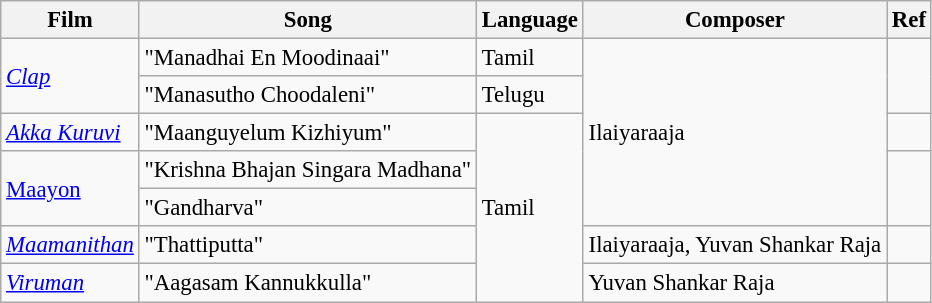<table class="wikitable sortable" style="font-size:95%;">
<tr>
<th>Film</th>
<th>Song</th>
<th>Language</th>
<th>Composer</th>
<th>Ref</th>
</tr>
<tr>
<td rowspan="2"><a href='#'><em>Clap</em></a></td>
<td>"Manadhai En Moodinaai"</td>
<td>Tamil</td>
<td rowspan="5">Ilaiyaraaja</td>
<td rowspan="2"></td>
</tr>
<tr>
<td>"Manasutho Choodaleni"</td>
<td>Telugu</td>
</tr>
<tr>
<td><a href='#'><em>Akka Kuruvi</em></a></td>
<td>"Maanguyelum Kizhiyum"</td>
<td rowspan="5">Tamil</td>
<td></td>
</tr>
<tr>
<td rowspan="2"><a href='#'>Maayon</a></td>
<td>"Krishna Bhajan Singara Madhana"</td>
<td rowspan="2"></td>
</tr>
<tr>
<td>"Gandharva"</td>
</tr>
<tr>
<td><em><a href='#'>Maamanithan</a></em></td>
<td>"Thattiputta"</td>
<td>Ilaiyaraaja, Yuvan Shankar Raja</td>
<td></td>
</tr>
<tr>
<td><em><a href='#'>Viruman</a></em></td>
<td>"Aagasam Kannukkulla"</td>
<td>Yuvan Shankar Raja</td>
<td></td>
</tr>
</table>
